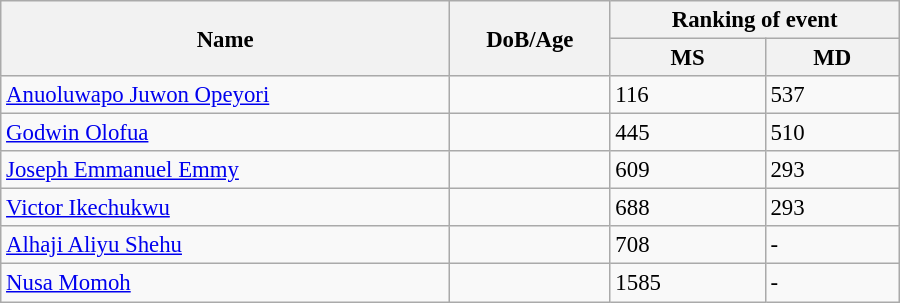<table class="wikitable" style="width:600px; font-size:95%;">
<tr>
<th rowspan="2" align="left">Name</th>
<th rowspan="2" align="left">DoB/Age</th>
<th colspan="2" align="center">Ranking of event</th>
</tr>
<tr>
<th align="left">MS</th>
<th align="left">MD</th>
</tr>
<tr>
<td><a href='#'>Anuoluwapo Juwon Opeyori</a></td>
<td></td>
<td>116</td>
<td>537</td>
</tr>
<tr>
<td><a href='#'>Godwin Olofua</a></td>
<td></td>
<td>445</td>
<td>510</td>
</tr>
<tr>
<td><a href='#'>Joseph Emmanuel Emmy</a></td>
<td></td>
<td>609</td>
<td>293</td>
</tr>
<tr>
<td><a href='#'>Victor Ikechukwu</a></td>
<td></td>
<td>688</td>
<td>293</td>
</tr>
<tr>
<td><a href='#'>Alhaji Aliyu Shehu</a></td>
<td></td>
<td>708</td>
<td>-</td>
</tr>
<tr>
<td><a href='#'>Nusa Momoh</a></td>
<td></td>
<td>1585</td>
<td>-</td>
</tr>
</table>
